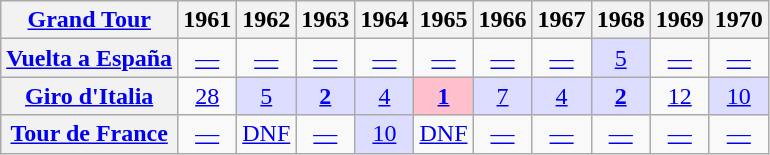<table class="wikitable plainrowheaders">
<tr>
<th scope="col"><a href='#'>Grand Tour</a></th>
<th scope="col">1961</th>
<th scope="col">1962</th>
<th scope="col">1963</th>
<th scope="col">1964</th>
<th scope="col">1965</th>
<th scope="col">1966</th>
<th scope="col">1967</th>
<th scope="col">1968</th>
<th scope="col">1969</th>
<th scope="col">1970</th>
</tr>
<tr style="text-align:center;">
<th scope="row"> <a href='#'>Vuelta a España</a></th>
<td><a href='#'>—</a></td>
<td><a href='#'>—</a></td>
<td><a href='#'>—</a></td>
<td><a href='#'>—</a></td>
<td><a href='#'>—</a></td>
<td><a href='#'>—</a></td>
<td><a href='#'>—</a></td>
<td style="background:#ddf;"><a href='#'>5</a></td>
<td><a href='#'>—</a></td>
<td><a href='#'>—</a></td>
</tr>
<tr style="text-align:center;">
<th scope="row"> <a href='#'>Giro d'Italia</a></th>
<td><a href='#'>28</a></td>
<td style="background:#ddf;"><a href='#'>5</a></td>
<td style="background:#ddf;"><a href='#'><strong>2</strong></a></td>
<td style="background:#ddf;"><a href='#'>4</a></td>
<td bgcolor=pink><a href='#'><strong>1</strong></a></td>
<td style="background:#ddf;"><a href='#'>7</a></td>
<td style="background:#ddf;"><a href='#'>4</a></td>
<td style="background:#ddf;"><a href='#'><strong>2</strong></a></td>
<td><a href='#'>12</a></td>
<td style="background:#ddf;"><a href='#'>10</a></td>
</tr>
<tr style="text-align:center;">
<th scope="row"> <a href='#'>Tour de France</a></th>
<td><a href='#'>—</a></td>
<td><a href='#'>DNF</a></td>
<td><a href='#'>—</a></td>
<td style="background:#ddf;"><a href='#'>10</a></td>
<td><a href='#'>DNF</a></td>
<td><a href='#'>—</a></td>
<td><a href='#'>—</a></td>
<td><a href='#'>—</a></td>
<td><a href='#'>—</a></td>
<td><a href='#'>—</a></td>
</tr>
</table>
